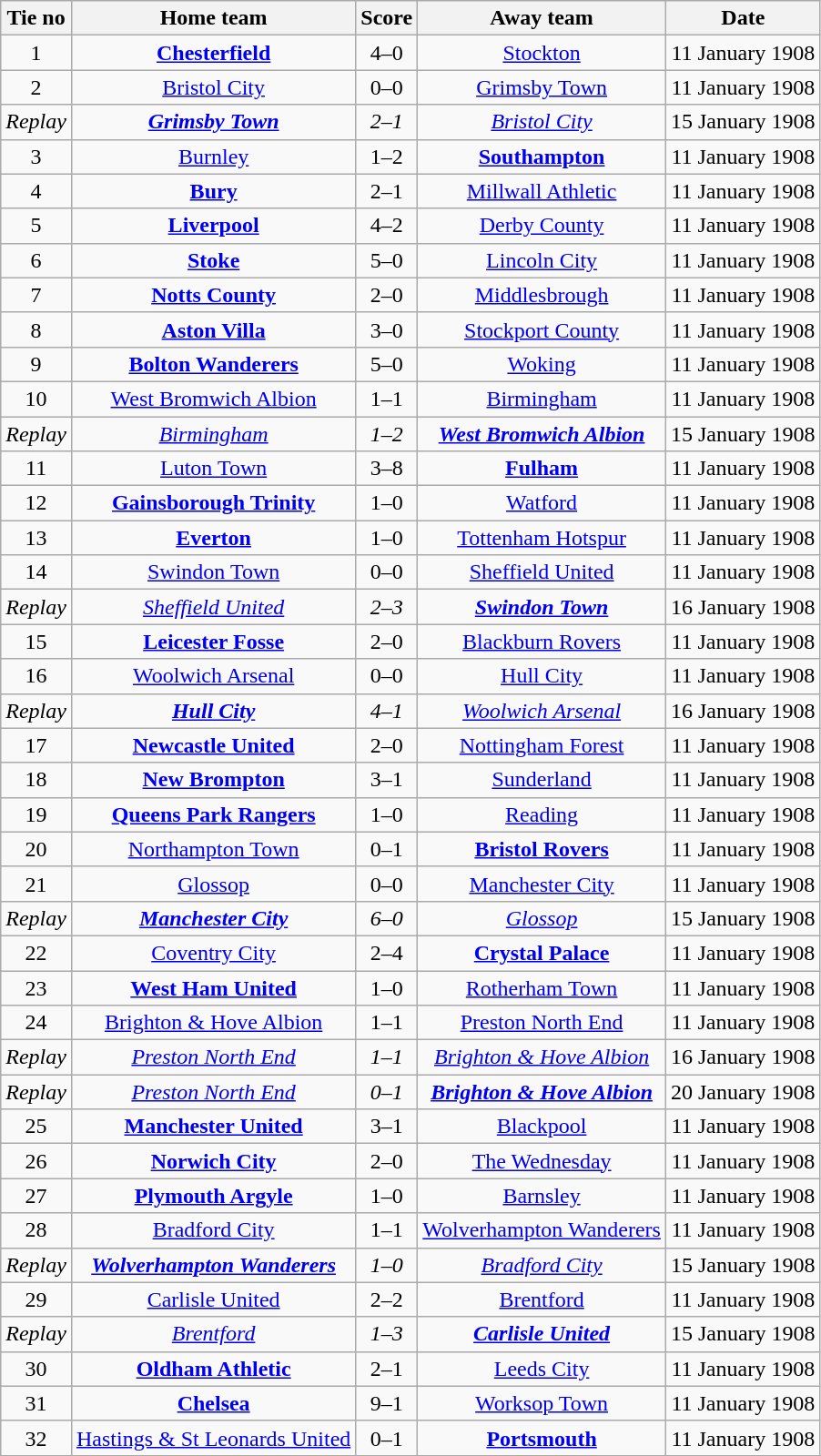<table class="wikitable" style="text-align: center">
<tr>
<th>Tie no</th>
<th>Home team</th>
<th>Score</th>
<th>Away team</th>
<th>Date</th>
</tr>
<tr>
<td>1</td>
<td><strong><a href='#'>Chesterfield</a></strong></td>
<td>4–0</td>
<td><a href='#'>Stockton</a></td>
<td>11 January 1908</td>
</tr>
<tr>
<td>2</td>
<td><a href='#'>Bristol City</a></td>
<td>0–0</td>
<td><a href='#'>Grimsby Town</a></td>
<td>11 January 1908</td>
</tr>
<tr>
<td><em>Replay</em></td>
<td><strong><em><a href='#'>Grimsby Town</a></em></strong></td>
<td><em>2–1</em></td>
<td><em><a href='#'>Bristol City</a></em></td>
<td>15 January 1908</td>
</tr>
<tr>
<td>3</td>
<td><a href='#'>Burnley</a></td>
<td>1–2</td>
<td><strong><a href='#'>Southampton</a></strong></td>
<td>11 January 1908</td>
</tr>
<tr>
<td>4</td>
<td><strong><a href='#'>Bury</a></strong></td>
<td>2–1</td>
<td><a href='#'>Millwall Athletic</a></td>
<td>11 January 1908</td>
</tr>
<tr>
<td>5</td>
<td><strong><a href='#'>Liverpool</a></strong></td>
<td>4–2</td>
<td><a href='#'>Derby County</a></td>
<td>11 January 1908</td>
</tr>
<tr>
<td>6</td>
<td><strong><a href='#'>Stoke</a></strong></td>
<td>5–0</td>
<td><a href='#'>Lincoln City</a></td>
<td>11 January 1908</td>
</tr>
<tr>
<td>7</td>
<td><strong><a href='#'>Notts County</a></strong></td>
<td>2–0</td>
<td><a href='#'>Middlesbrough</a></td>
<td>11 January 1908</td>
</tr>
<tr>
<td>8</td>
<td><strong><a href='#'>Aston Villa</a></strong></td>
<td>3–0</td>
<td><a href='#'>Stockport County</a></td>
<td>11 January 1908</td>
</tr>
<tr>
<td>9</td>
<td><strong><a href='#'>Bolton Wanderers</a></strong></td>
<td>5–0</td>
<td><a href='#'>Woking</a></td>
<td>11 January 1908</td>
</tr>
<tr>
<td>10</td>
<td><a href='#'>West Bromwich Albion</a></td>
<td>1–1</td>
<td><a href='#'>Birmingham</a></td>
<td>11 January 1908</td>
</tr>
<tr>
<td><em>Replay</em></td>
<td><em><a href='#'>Birmingham</a></em></td>
<td><em>1–2</em></td>
<td><strong><em><a href='#'>West Bromwich Albion</a></em></strong></td>
<td>15 January 1908</td>
</tr>
<tr>
<td>11</td>
<td><a href='#'>Luton Town</a></td>
<td>3–8</td>
<td><strong><a href='#'>Fulham</a></strong></td>
<td>11 January 1908</td>
</tr>
<tr>
<td>12</td>
<td><strong><a href='#'>Gainsborough Trinity</a></strong></td>
<td>1–0</td>
<td><a href='#'>Watford</a></td>
<td>11 January 1908</td>
</tr>
<tr>
<td>13</td>
<td><strong><a href='#'>Everton</a></strong></td>
<td>1–0</td>
<td><a href='#'>Tottenham Hotspur</a></td>
<td>11 January 1908</td>
</tr>
<tr>
<td>14</td>
<td><a href='#'>Swindon Town</a></td>
<td>0–0</td>
<td><a href='#'>Sheffield United</a></td>
<td>11 January 1908</td>
</tr>
<tr>
<td><em>Replay</em></td>
<td><em><a href='#'>Sheffield United</a></em></td>
<td><em>2–3</em></td>
<td><strong><em><a href='#'>Swindon Town</a></em></strong></td>
<td>16 January 1908</td>
</tr>
<tr>
<td>15</td>
<td><strong><a href='#'>Leicester Fosse</a></strong></td>
<td>2–0</td>
<td><a href='#'>Blackburn Rovers</a></td>
<td>11 January 1908</td>
</tr>
<tr>
<td>16</td>
<td><a href='#'>Woolwich Arsenal</a></td>
<td>0–0</td>
<td><a href='#'>Hull City</a></td>
<td>11 January 1908</td>
</tr>
<tr>
<td><em>Replay</em></td>
<td><strong><em><a href='#'>Hull City</a></em></strong></td>
<td><em>4–1</em></td>
<td><em><a href='#'>Woolwich Arsenal</a></em></td>
<td>16 January 1908</td>
</tr>
<tr>
<td>17</td>
<td><strong><a href='#'>Newcastle United</a></strong></td>
<td>2–0</td>
<td><a href='#'>Nottingham Forest</a></td>
<td>11 January 1908</td>
</tr>
<tr>
<td>18</td>
<td><strong><a href='#'>New Brompton</a></strong></td>
<td>3–1</td>
<td><a href='#'>Sunderland</a></td>
<td>11 January 1908</td>
</tr>
<tr>
<td>19</td>
<td><strong><a href='#'>Queens Park Rangers</a></strong></td>
<td>1–0</td>
<td><a href='#'>Reading</a></td>
<td>11 January 1908</td>
</tr>
<tr>
<td>20</td>
<td><a href='#'>Northampton Town</a></td>
<td>0–1</td>
<td><strong><a href='#'>Bristol Rovers</a></strong></td>
<td>11 January 1908</td>
</tr>
<tr>
<td>21</td>
<td><a href='#'>Glossop</a></td>
<td>0–0</td>
<td><a href='#'>Manchester City</a></td>
<td>11 January 1908</td>
</tr>
<tr>
<td><em>Replay</em></td>
<td><strong><em><a href='#'>Manchester City</a></em></strong></td>
<td><em>6–0</em></td>
<td><em><a href='#'>Glossop</a></em></td>
<td>15 January 1908</td>
</tr>
<tr>
<td>22</td>
<td><a href='#'>Coventry City</a></td>
<td>2–4</td>
<td><strong><a href='#'>Crystal Palace</a></strong></td>
<td>11 January 1908</td>
</tr>
<tr>
<td>23</td>
<td><strong><a href='#'>West Ham United</a></strong></td>
<td>1–0</td>
<td><a href='#'>Rotherham Town</a></td>
<td>11 January 1908</td>
</tr>
<tr>
<td>24</td>
<td><a href='#'>Brighton & Hove Albion</a></td>
<td>1–1</td>
<td><a href='#'>Preston North End</a></td>
<td>11 January 1908</td>
</tr>
<tr>
<td><em>Replay</em></td>
<td><em><a href='#'>Preston North End</a></em></td>
<td><em>1–1</em></td>
<td><em><a href='#'>Brighton & Hove Albion</a></em></td>
<td>16 January 1908</td>
</tr>
<tr>
<td><em>Replay</em></td>
<td><em><a href='#'>Preston North End</a></em></td>
<td><em>0–1</em></td>
<td><strong><em><a href='#'>Brighton & Hove Albion</a></em></strong></td>
<td>20 January 1908</td>
</tr>
<tr>
<td>25</td>
<td><strong><a href='#'>Manchester United</a></strong></td>
<td>3–1</td>
<td><a href='#'>Blackpool</a></td>
<td>11 January 1908</td>
</tr>
<tr>
<td>26</td>
<td><strong><a href='#'>Norwich City</a></strong></td>
<td>2–0</td>
<td><a href='#'>The Wednesday</a></td>
<td>11 January 1908</td>
</tr>
<tr>
<td>27</td>
<td><strong><a href='#'>Plymouth Argyle</a></strong></td>
<td>1–0</td>
<td><a href='#'>Barnsley</a></td>
<td>11 January 1908</td>
</tr>
<tr>
<td>28</td>
<td><a href='#'>Bradford City</a></td>
<td>1–1</td>
<td><a href='#'>Wolverhampton Wanderers</a></td>
<td>11 January 1908</td>
</tr>
<tr>
<td><em>Replay</em></td>
<td><strong><em><a href='#'>Wolverhampton Wanderers</a></em></strong></td>
<td><em>1–0</em></td>
<td><em><a href='#'>Bradford City</a></em></td>
<td>15 January 1908</td>
</tr>
<tr>
<td>29</td>
<td><a href='#'>Carlisle United</a></td>
<td>2–2</td>
<td><a href='#'>Brentford</a></td>
<td>11 January 1908</td>
</tr>
<tr>
<td><em>Replay</em></td>
<td><em><a href='#'>Brentford</a></em></td>
<td><em>1–3</em></td>
<td><strong><em><a href='#'>Carlisle United</a></em></strong></td>
<td>15 January 1908</td>
</tr>
<tr>
<td>30</td>
<td><strong><a href='#'>Oldham Athletic</a></strong></td>
<td>2–1</td>
<td><a href='#'>Leeds City</a></td>
<td>11 January 1908</td>
</tr>
<tr>
<td>31</td>
<td><strong><a href='#'>Chelsea</a></strong></td>
<td>9–1</td>
<td><a href='#'>Worksop Town</a></td>
<td>11 January 1908</td>
</tr>
<tr>
<td>32</td>
<td><a href='#'>Hastings & St Leonards United</a></td>
<td>0–1</td>
<td><strong><a href='#'>Portsmouth</a></strong></td>
<td>11 January 1908</td>
</tr>
<tr>
</tr>
</table>
